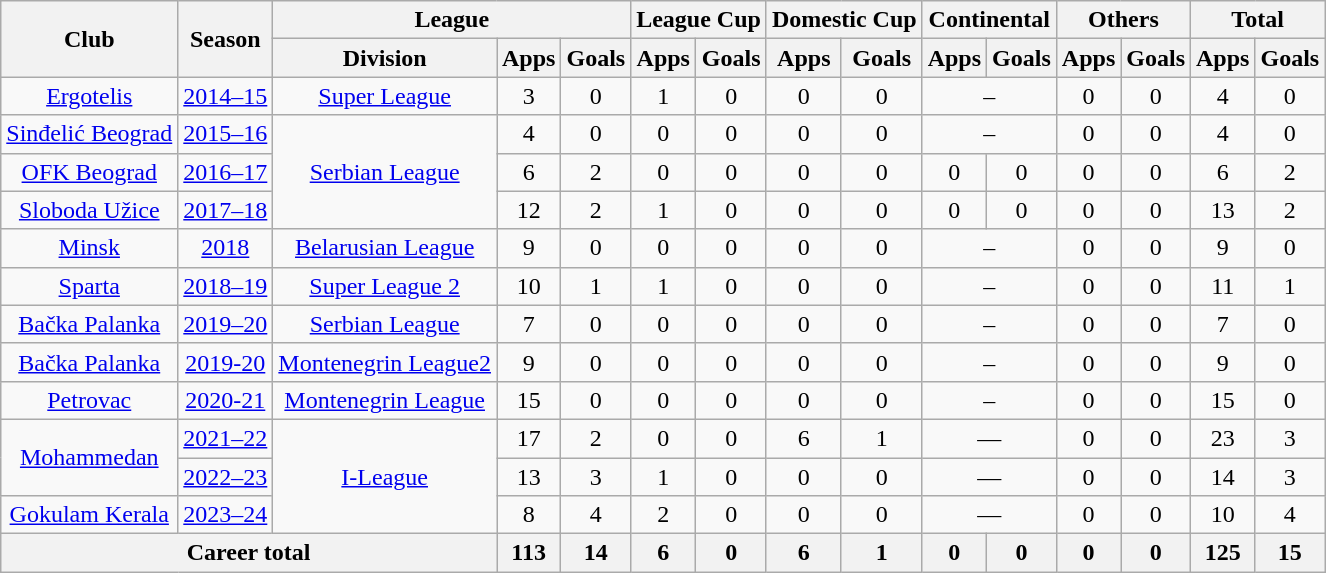<table class="wikitable" style="text-align:center">
<tr>
<th rowspan="2">Club</th>
<th rowspan="2">Season</th>
<th colspan="3">League</th>
<th colspan="2">League Cup</th>
<th colspan="2">Domestic Cup</th>
<th colspan="2">Continental</th>
<th colspan="2">Others</th>
<th colspan="2">Total</th>
</tr>
<tr>
<th>Division</th>
<th>Apps</th>
<th>Goals</th>
<th>Apps</th>
<th>Goals</th>
<th>Apps</th>
<th>Goals</th>
<th>Apps</th>
<th>Goals</th>
<th>Apps</th>
<th>Goals</th>
<th>Apps</th>
<th>Goals</th>
</tr>
<tr>
<td rowspan="1"><a href='#'>Ergotelis</a></td>
<td><a href='#'>2014–15</a></td>
<td rowspan="1"><a href='#'>Super League</a></td>
<td>3</td>
<td>0</td>
<td>1</td>
<td>0</td>
<td>0</td>
<td>0</td>
<td colspan="2">–</td>
<td>0</td>
<td>0</td>
<td>4</td>
<td>0</td>
</tr>
<tr>
<td rowspan="1"><a href='#'>Sinđelić Beograd</a></td>
<td><a href='#'>2015–16</a></td>
<td rowspan="3"><a href='#'>Serbian League</a></td>
<td>4</td>
<td>0</td>
<td>0</td>
<td>0</td>
<td>0</td>
<td>0</td>
<td colspan="2">–</td>
<td>0</td>
<td>0</td>
<td>4</td>
<td>0</td>
</tr>
<tr>
<td rowspan="1"><a href='#'>OFK Beograd</a></td>
<td><a href='#'>2016–17</a></td>
<td>6</td>
<td>2</td>
<td>0</td>
<td>0</td>
<td>0</td>
<td>0</td>
<td>0</td>
<td>0</td>
<td>0</td>
<td>0</td>
<td>6</td>
<td>2</td>
</tr>
<tr>
<td rowspan="1"><a href='#'>Sloboda Užice</a></td>
<td><a href='#'>2017–18</a></td>
<td>12</td>
<td>2</td>
<td>1</td>
<td>0</td>
<td>0</td>
<td>0</td>
<td>0</td>
<td>0</td>
<td>0</td>
<td>0</td>
<td>13</td>
<td>2</td>
</tr>
<tr>
<td rowspan="1"><a href='#'>Minsk</a></td>
<td><a href='#'>2018</a></td>
<td rowspan="1"><a href='#'>Belarusian League</a></td>
<td>9</td>
<td>0</td>
<td>0</td>
<td>0</td>
<td>0</td>
<td>0</td>
<td colspan="2">–</td>
<td>0</td>
<td>0</td>
<td>9</td>
<td>0</td>
</tr>
<tr>
<td rowspan="1"><a href='#'>Sparta</a></td>
<td><a href='#'>2018–19</a></td>
<td rowspan="1"><a href='#'>Super League 2</a></td>
<td>10</td>
<td>1</td>
<td>1</td>
<td>0</td>
<td>0</td>
<td>0</td>
<td colspan="2">–</td>
<td>0</td>
<td>0</td>
<td>11</td>
<td>1</td>
</tr>
<tr>
<td rowspan="1"><a href='#'>Bačka Palanka</a></td>
<td><a href='#'>2019–20</a></td>
<td rowspan="1"><a href='#'>Serbian League</a></td>
<td>7</td>
<td>0</td>
<td>0</td>
<td>0</td>
<td>0</td>
<td>0</td>
<td colspan="2">–</td>
<td>0</td>
<td>0</td>
<td>7</td>
<td>0</td>
</tr>
<tr>
<td rowspan="1"><a href='#'>Bačka Palanka</a></td>
<td><a href='#'>2019-20</a></td>
<td rowspan="1"><a href='#'>Montenegrin League2</a></td>
<td>9</td>
<td>0</td>
<td>0</td>
<td>0</td>
<td>0</td>
<td>0</td>
<td colspan="2">–</td>
<td>0</td>
<td>0</td>
<td>9</td>
<td>0</td>
</tr>
<tr>
<td rowspan="1"><a href='#'>Petrovac</a></td>
<td><a href='#'>2020-21</a></td>
<td rowspan="1"><a href='#'>Montenegrin League</a></td>
<td>15</td>
<td>0</td>
<td>0</td>
<td>0</td>
<td>0</td>
<td>0</td>
<td colspan="2">–</td>
<td>0</td>
<td>0</td>
<td>15</td>
<td>0</td>
</tr>
<tr>
<td rowspan="2"><a href='#'>Mohammedan</a></td>
<td><a href='#'>2021–22</a></td>
<td rowspan="3"><a href='#'>I-League</a></td>
<td>17</td>
<td>2</td>
<td>0</td>
<td>0</td>
<td>6</td>
<td>1</td>
<td colspan="2">—</td>
<td>0</td>
<td>0</td>
<td>23</td>
<td>3</td>
</tr>
<tr>
<td><a href='#'>2022–23</a></td>
<td>13</td>
<td>3</td>
<td>1</td>
<td>0</td>
<td>0</td>
<td>0</td>
<td colspan="2">—</td>
<td>0</td>
<td>0</td>
<td>14</td>
<td>3</td>
</tr>
<tr>
<td rowspan="1"><a href='#'>Gokulam Kerala</a></td>
<td><a href='#'>2023–24</a></td>
<td>8</td>
<td>4</td>
<td>2</td>
<td>0</td>
<td>0</td>
<td>0</td>
<td colspan="2">—</td>
<td>0</td>
<td>0</td>
<td>10</td>
<td>4</td>
</tr>
<tr>
<th colspan="3">Career total</th>
<th>113</th>
<th>14</th>
<th>6</th>
<th>0</th>
<th>6</th>
<th>1</th>
<th>0</th>
<th>0</th>
<th>0</th>
<th>0</th>
<th>125</th>
<th>15</th>
</tr>
</table>
